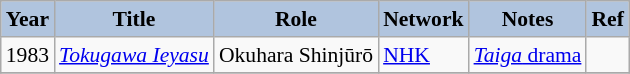<table class="wikitable" style="font-size:90%;">
<tr>
<th style="background:#B0C4DE;">Year</th>
<th style="background:#B0C4DE;">Title</th>
<th style="background:#B0C4DE;">Role</th>
<th style="background:#B0C4DE;">Network</th>
<th style="background:#B0C4DE;">Notes</th>
<th style="background:#B0C4DE;">Ref</th>
</tr>
<tr>
<td>1983</td>
<td><em><a href='#'>Tokugawa Ieyasu</a></em></td>
<td>Okuhara Shinjūrō</td>
<td><a href='#'>NHK</a></td>
<td><a href='#'><em>Taiga</em> drama</a></td>
<td></td>
</tr>
<tr>
</tr>
</table>
